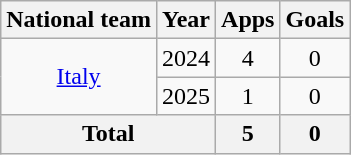<table class="wikitable" style="text-align:center">
<tr>
<th>National team</th>
<th>Year</th>
<th>Apps</th>
<th>Goals</th>
</tr>
<tr>
<td rowspan="2"><a href='#'>Italy</a></td>
<td>2024</td>
<td>4</td>
<td>0</td>
</tr>
<tr>
<td>2025</td>
<td>1</td>
<td>0</td>
</tr>
<tr>
<th colspan="2">Total</th>
<th>5</th>
<th>0</th>
</tr>
</table>
